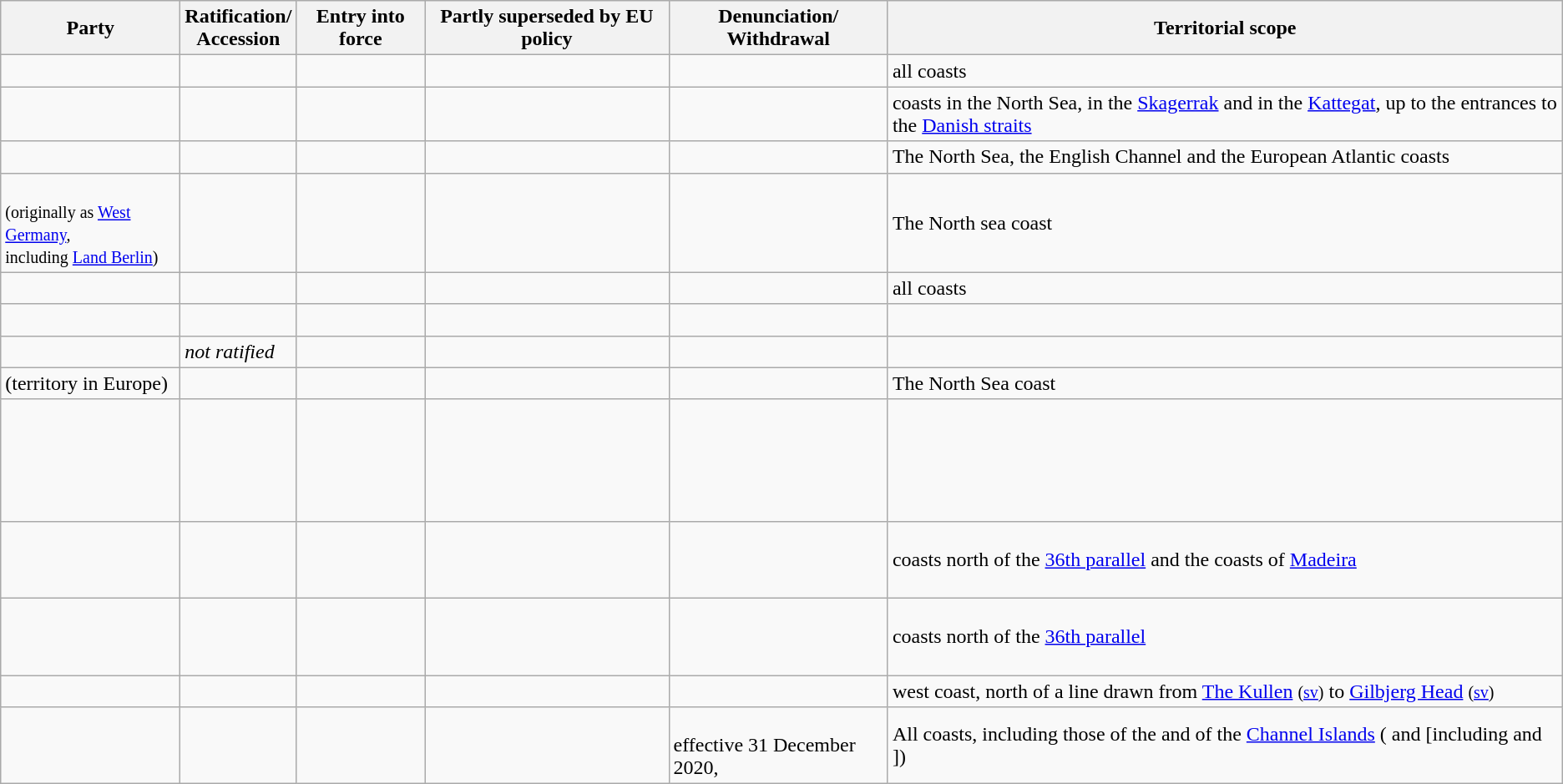<table class="wikitable sortable">
<tr>
<th>Party</th>
<th>Ratification/<br>Accession</th>
<th>Entry into force</th>
<th>Partly superseded by EU policy</th>
<th>Denunciation/<br>Withdrawal</th>
<th>Territorial scope</th>
</tr>
<tr>
<td></td>
<td></td>
<td></td>
<td><br></td>
<td></td>
<td>all coasts</td>
</tr>
<tr>
<td></td>
<td></td>
<td></td>
<td><br></td>
<td></td>
<td>coasts in the North Sea, in the <a href='#'>Skagerrak</a> and in the <a href='#'>Kattegat</a>, up to the entrances to the <a href='#'>Danish straits</a></td>
</tr>
<tr>
<td></td>
<td></td>
<td></td>
<td><br></td>
<td></td>
<td>The North Sea, the English Channel and the European Atlantic coasts</td>
</tr>
<tr>
<td> <br><small>(originally as <a href='#'>West Germany</a>,<br>including <a href='#'>Land Berlin</a>)</small></td>
<td></td>
<td></td>
<td><br></td>
<td></td>
<td>The North sea coast</td>
</tr>
<tr>
<td></td>
<td></td>
<td></td>
<td><br></td>
<td></td>
<td>all coasts</td>
</tr>
<tr>
<td></td>
<td></td>
<td></td>
<td><br></td>
<td></td>
<td></td>
</tr>
<tr>
<td></td>
<td><em>not ratified</em></td>
<td></td>
<td><br></td>
<td></td>
<td></td>
</tr>
<tr>
<td> (territory in Europe)</td>
<td></td>
<td></td>
<td><br></td>
<td></td>
<td>The North Sea coast</td>
</tr>
<tr>
<td></td>
<td></td>
<td></td>
<td><br><br><br><br><br></td>
<td></td>
<td></td>
</tr>
<tr>
<td></td>
<td></td>
<td></td>
<td><br><br><br></td>
<td></td>
<td>coasts north of the <a href='#'>36th parallel</a> and the coasts of <a href='#'>Madeira</a></td>
</tr>
<tr>
<td></td>
<td></td>
<td></td>
<td><br><br><br></td>
<td></td>
<td>coasts north of the <a href='#'>36th parallel</a></td>
</tr>
<tr>
<td></td>
<td></td>
<td></td>
<td><br></td>
<td></td>
<td>west coast, north of a line drawn from <a href='#'>The Kullen</a> <small>(<a href='#'>sv</a>)</small> to <a href='#'>Gilbjerg Head</a> <small>(<a href='#'>sv</a>)</small></td>
</tr>
<tr>
<td><em></em></td>
<td><em></em></td>
<td><em></em></td>
<td><em></em><br><em></em></td>
<td><br>effective 31 December 2020,</td>
<td>All coasts, including those of the  and of the <a href='#'>Channel Islands</a> ( and  [including  and ])</td>
</tr>
</table>
